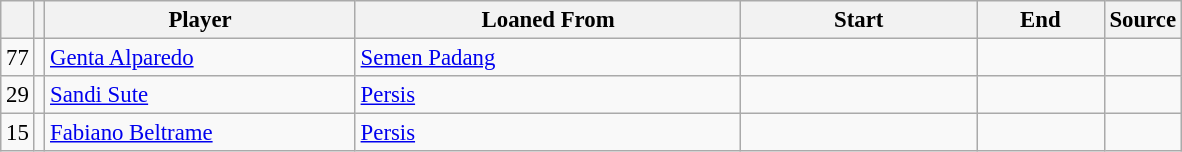<table class="wikitable plainrowheaders sortable" style="font-size:95%">
<tr>
<th></th>
<th></th>
<th scope="col" style="width:200px;"><strong>Player</strong></th>
<th scope="col" style="width:250px;"><strong>Loaned From</strong></th>
<th scope="col" style="width:150px;"><strong>Start</strong></th>
<th scope="col" style="width:78px;"><strong>End</strong></th>
<th><strong>Source</strong></th>
</tr>
<tr>
<td align=center>77</td>
<td align=center></td>
<td> <a href='#'>Genta Alparedo</a></td>
<td> <a href='#'>Semen Padang</a></td>
<td align=center></td>
<td align=center></td>
<td align=center></td>
</tr>
<tr>
<td align=center>29</td>
<td align=center></td>
<td> <a href='#'>Sandi Sute</a></td>
<td> <a href='#'>Persis</a></td>
<td align=center></td>
<td align=center></td>
<td align=center></td>
</tr>
<tr>
<td align=center>15</td>
<td align=center></td>
<td> <a href='#'>Fabiano Beltrame</a></td>
<td> <a href='#'>Persis</a></td>
<td align=center></td>
<td align=center></td>
<td align=center></td>
</tr>
</table>
